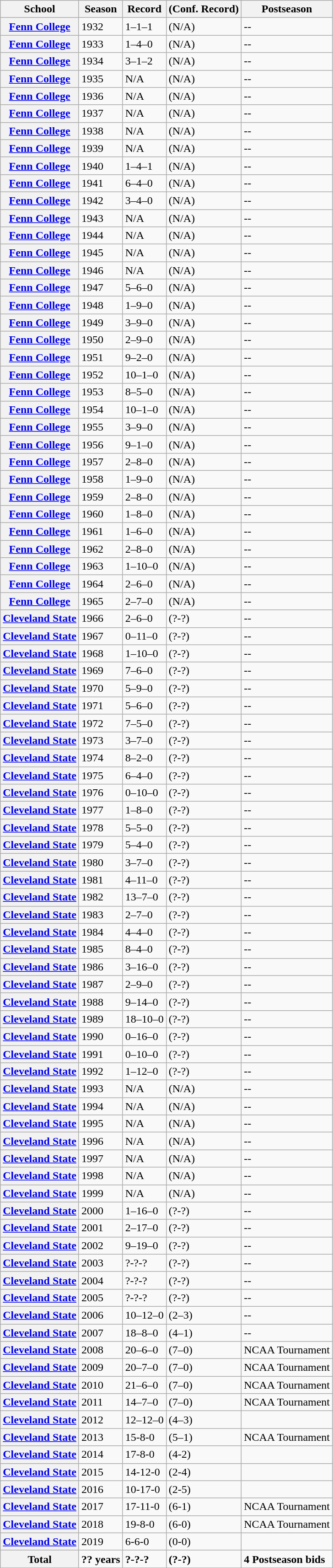<table class="wikitable">
<tr>
<th>School</th>
<th>Season</th>
<th>Record</th>
<th>(Conf. Record)</th>
<th>Postseason</th>
</tr>
<tr>
<th><a href='#'>Fenn College</a></th>
<td>1932</td>
<td>1–1–1</td>
<td>(N/A)</td>
<td>--</td>
</tr>
<tr>
<th><a href='#'>Fenn College</a></th>
<td>1933</td>
<td>1–4–0</td>
<td>(N/A)</td>
<td>--</td>
</tr>
<tr>
<th><a href='#'>Fenn College</a></th>
<td>1934</td>
<td>3–1–2</td>
<td>(N/A)</td>
<td>--</td>
</tr>
<tr>
<th><a href='#'>Fenn College</a></th>
<td>1935</td>
<td>N/A</td>
<td>(N/A)</td>
<td>--</td>
</tr>
<tr>
<th><a href='#'>Fenn College</a></th>
<td>1936</td>
<td>N/A</td>
<td>(N/A)</td>
<td>--</td>
</tr>
<tr>
<th><a href='#'>Fenn College</a></th>
<td>1937</td>
<td>N/A</td>
<td>(N/A)</td>
<td>--</td>
</tr>
<tr>
<th><a href='#'>Fenn College</a></th>
<td>1938</td>
<td>N/A</td>
<td>(N/A)</td>
<td>--</td>
</tr>
<tr>
<th><a href='#'>Fenn College</a></th>
<td>1939</td>
<td>N/A</td>
<td>(N/A)</td>
<td>--</td>
</tr>
<tr>
<th><a href='#'>Fenn College</a></th>
<td>1940</td>
<td>1–4–1</td>
<td>(N/A)</td>
<td>--</td>
</tr>
<tr>
<th><a href='#'>Fenn College</a></th>
<td>1941</td>
<td>6–4–0</td>
<td>(N/A)</td>
<td>--</td>
</tr>
<tr>
<th><a href='#'>Fenn College</a></th>
<td>1942</td>
<td>3–4–0</td>
<td>(N/A)</td>
<td>--</td>
</tr>
<tr>
<th><a href='#'>Fenn College</a></th>
<td>1943</td>
<td>N/A</td>
<td>(N/A)</td>
<td>--</td>
</tr>
<tr>
<th><a href='#'>Fenn College</a></th>
<td>1944</td>
<td>N/A</td>
<td>(N/A)</td>
<td>--</td>
</tr>
<tr>
<th><a href='#'>Fenn College</a></th>
<td>1945</td>
<td>N/A</td>
<td>(N/A)</td>
<td>--</td>
</tr>
<tr>
<th><a href='#'>Fenn College</a></th>
<td>1946</td>
<td>N/A</td>
<td>(N/A)</td>
<td>--</td>
</tr>
<tr>
<th><a href='#'>Fenn College</a></th>
<td>1947</td>
<td>5–6–0</td>
<td>(N/A)</td>
<td>--</td>
</tr>
<tr>
<th><a href='#'>Fenn College</a></th>
<td>1948</td>
<td>1–9–0</td>
<td>(N/A)</td>
<td>--</td>
</tr>
<tr>
<th><a href='#'>Fenn College</a></th>
<td>1949</td>
<td>3–9–0</td>
<td>(N/A)</td>
<td>--</td>
</tr>
<tr>
<th><a href='#'>Fenn College</a></th>
<td>1950</td>
<td>2–9–0</td>
<td>(N/A)</td>
<td>--</td>
</tr>
<tr>
<th><a href='#'>Fenn College</a></th>
<td>1951</td>
<td>9–2–0</td>
<td>(N/A)</td>
<td>--</td>
</tr>
<tr>
<th><a href='#'>Fenn College</a></th>
<td>1952</td>
<td>10–1–0</td>
<td>(N/A)</td>
<td>--</td>
</tr>
<tr>
<th><a href='#'>Fenn College</a></th>
<td>1953</td>
<td>8–5–0</td>
<td>(N/A)</td>
<td>--</td>
</tr>
<tr>
<th><a href='#'>Fenn College</a></th>
<td>1954</td>
<td>10–1–0</td>
<td>(N/A)</td>
<td>--</td>
</tr>
<tr>
<th><a href='#'>Fenn College</a></th>
<td>1955</td>
<td>3–9–0</td>
<td>(N/A)</td>
<td>--</td>
</tr>
<tr>
<th><a href='#'>Fenn College</a></th>
<td>1956</td>
<td>9–1–0</td>
<td>(N/A)</td>
<td>--</td>
</tr>
<tr>
<th><a href='#'>Fenn College</a></th>
<td>1957</td>
<td>2–8–0</td>
<td>(N/A)</td>
<td>--</td>
</tr>
<tr>
<th><a href='#'>Fenn College</a></th>
<td>1958</td>
<td>1–9–0</td>
<td>(N/A)</td>
<td>--</td>
</tr>
<tr>
<th><a href='#'>Fenn College</a></th>
<td>1959</td>
<td>2–8–0</td>
<td>(N/A)</td>
<td>--</td>
</tr>
<tr>
<th><a href='#'>Fenn College</a></th>
<td>1960</td>
<td>1–8–0</td>
<td>(N/A)</td>
<td>--</td>
</tr>
<tr>
<th><a href='#'>Fenn College</a></th>
<td>1961</td>
<td>1–6–0</td>
<td>(N/A)</td>
<td>--</td>
</tr>
<tr>
<th><a href='#'>Fenn College</a></th>
<td>1962</td>
<td>2–8–0</td>
<td>(N/A)</td>
<td>--</td>
</tr>
<tr>
<th><a href='#'>Fenn College</a></th>
<td>1963</td>
<td>1–10–0</td>
<td>(N/A)</td>
<td>--</td>
</tr>
<tr>
<th><a href='#'>Fenn College</a></th>
<td>1964</td>
<td>2–6–0</td>
<td>(N/A)</td>
<td>--</td>
</tr>
<tr>
<th><a href='#'>Fenn College</a></th>
<td>1965</td>
<td>2–7–0</td>
<td>(N/A)</td>
<td>--</td>
</tr>
<tr>
<th><a href='#'>Cleveland State</a></th>
<td>1966</td>
<td>2–6–0</td>
<td>(?-?)</td>
<td>--</td>
</tr>
<tr>
<th><a href='#'>Cleveland State</a></th>
<td>1967</td>
<td>0–11–0</td>
<td>(?-?)</td>
<td>--</td>
</tr>
<tr>
<th><a href='#'>Cleveland State</a></th>
<td>1968</td>
<td>1–10–0</td>
<td>(?-?)</td>
<td>--</td>
</tr>
<tr>
<th><a href='#'>Cleveland State</a></th>
<td>1969</td>
<td>7–6–0</td>
<td>(?-?)</td>
<td>--</td>
</tr>
<tr>
<th><a href='#'>Cleveland State</a></th>
<td>1970</td>
<td>5–9–0</td>
<td>(?-?)</td>
<td>--</td>
</tr>
<tr>
<th><a href='#'>Cleveland State</a></th>
<td>1971</td>
<td>5–6–0</td>
<td>(?-?)</td>
<td>--</td>
</tr>
<tr>
<th><a href='#'>Cleveland State</a></th>
<td>1972</td>
<td>7–5–0</td>
<td>(?-?)</td>
<td>--</td>
</tr>
<tr>
<th><a href='#'>Cleveland State</a></th>
<td>1973</td>
<td>3–7–0</td>
<td>(?-?)</td>
<td>--</td>
</tr>
<tr>
<th><a href='#'>Cleveland State</a></th>
<td>1974</td>
<td>8–2–0</td>
<td>(?-?)</td>
<td>--</td>
</tr>
<tr>
<th><a href='#'>Cleveland State</a></th>
<td>1975</td>
<td>6–4–0</td>
<td>(?-?)</td>
<td>--</td>
</tr>
<tr>
<th><a href='#'>Cleveland State</a></th>
<td>1976</td>
<td>0–10–0</td>
<td>(?-?)</td>
<td>--</td>
</tr>
<tr>
<th><a href='#'>Cleveland State</a></th>
<td>1977</td>
<td>1–8–0</td>
<td>(?-?)</td>
<td>--</td>
</tr>
<tr>
<th><a href='#'>Cleveland State</a></th>
<td>1978</td>
<td>5–5–0</td>
<td>(?-?)</td>
<td>--</td>
</tr>
<tr>
<th><a href='#'>Cleveland State</a></th>
<td>1979</td>
<td>5–4–0</td>
<td>(?-?)</td>
<td>--</td>
</tr>
<tr>
<th><a href='#'>Cleveland State</a></th>
<td>1980</td>
<td>3–7–0</td>
<td>(?-?)</td>
<td>--</td>
</tr>
<tr>
<th><a href='#'>Cleveland State</a></th>
<td>1981</td>
<td>4–11–0</td>
<td>(?-?)</td>
<td>--</td>
</tr>
<tr>
<th><a href='#'>Cleveland State</a></th>
<td>1982</td>
<td>13–7–0</td>
<td>(?-?)</td>
<td>--</td>
</tr>
<tr>
<th><a href='#'>Cleveland State</a></th>
<td>1983</td>
<td>2–7–0</td>
<td>(?-?)</td>
<td>--</td>
</tr>
<tr>
<th><a href='#'>Cleveland State</a></th>
<td>1984</td>
<td>4–4–0</td>
<td>(?-?)</td>
<td>--</td>
</tr>
<tr>
<th><a href='#'>Cleveland State</a></th>
<td>1985</td>
<td>8–4–0</td>
<td>(?-?)</td>
<td>--</td>
</tr>
<tr>
<th><a href='#'>Cleveland State</a></th>
<td>1986</td>
<td>3–16–0</td>
<td>(?-?)</td>
<td>--</td>
</tr>
<tr>
<th><a href='#'>Cleveland State</a></th>
<td>1987</td>
<td>2–9–0</td>
<td>(?-?)</td>
<td>--</td>
</tr>
<tr>
<th><a href='#'>Cleveland State</a></th>
<td>1988</td>
<td>9–14–0</td>
<td>(?-?)</td>
<td>--</td>
</tr>
<tr>
<th><a href='#'>Cleveland State</a></th>
<td>1989</td>
<td>18–10–0</td>
<td>(?-?)</td>
<td>--</td>
</tr>
<tr>
<th><a href='#'>Cleveland State</a></th>
<td>1990</td>
<td>0–16–0</td>
<td>(?-?)</td>
<td>--</td>
</tr>
<tr>
<th><a href='#'>Cleveland State</a></th>
<td>1991</td>
<td>0–10–0</td>
<td>(?-?)</td>
<td>--</td>
</tr>
<tr>
<th><a href='#'>Cleveland State</a></th>
<td>1992</td>
<td>1–12–0</td>
<td>(?-?)</td>
<td>--</td>
</tr>
<tr>
<th><a href='#'>Cleveland State</a></th>
<td>1993</td>
<td>N/A</td>
<td>(N/A)</td>
<td>--</td>
</tr>
<tr>
<th><a href='#'>Cleveland State</a></th>
<td>1994</td>
<td>N/A</td>
<td>(N/A)</td>
<td>--</td>
</tr>
<tr>
<th><a href='#'>Cleveland State</a></th>
<td>1995</td>
<td>N/A</td>
<td>(N/A)</td>
<td>--</td>
</tr>
<tr>
<th><a href='#'>Cleveland State</a></th>
<td>1996</td>
<td>N/A</td>
<td>(N/A)</td>
<td>--</td>
</tr>
<tr>
<th><a href='#'>Cleveland State</a></th>
<td>1997</td>
<td>N/A</td>
<td>(N/A)</td>
<td>--</td>
</tr>
<tr>
<th><a href='#'>Cleveland State</a></th>
<td>1998</td>
<td>N/A</td>
<td>(N/A)</td>
<td>--</td>
</tr>
<tr>
<th><a href='#'>Cleveland State</a></th>
<td>1999</td>
<td>N/A</td>
<td>(N/A)</td>
<td>--</td>
</tr>
<tr>
<th><a href='#'>Cleveland State</a></th>
<td>2000</td>
<td>1–16–0</td>
<td>(?-?)</td>
<td>--</td>
</tr>
<tr>
<th><a href='#'>Cleveland State</a></th>
<td>2001</td>
<td>2–17–0</td>
<td>(?-?)</td>
<td>--</td>
</tr>
<tr>
<th><a href='#'>Cleveland State</a></th>
<td>2002</td>
<td>9–19–0</td>
<td>(?-?)</td>
<td>--</td>
</tr>
<tr>
<th><a href='#'>Cleveland State</a></th>
<td>2003</td>
<td>?-?-?</td>
<td>(?-?)</td>
<td>--</td>
</tr>
<tr>
<th><a href='#'>Cleveland State</a></th>
<td>2004</td>
<td>?-?-?</td>
<td>(?-?)</td>
<td>--</td>
</tr>
<tr>
<th><a href='#'>Cleveland State</a></th>
<td>2005</td>
<td>?-?-?</td>
<td>(?-?)</td>
<td>--</td>
</tr>
<tr>
<th><a href='#'>Cleveland State</a></th>
<td>2006</td>
<td>10–12–0</td>
<td>(2–3)</td>
<td>--</td>
</tr>
<tr>
<th><a href='#'>Cleveland State</a></th>
<td>2007</td>
<td>18–8–0</td>
<td>(4–1)</td>
<td>--</td>
</tr>
<tr>
<th><a href='#'>Cleveland State</a></th>
<td>2008</td>
<td>20–6–0</td>
<td>(7–0)</td>
<td>NCAA Tournament</td>
</tr>
<tr>
<th><a href='#'>Cleveland State</a></th>
<td>2009</td>
<td>20–7–0</td>
<td>(7–0)</td>
<td>NCAA Tournament</td>
</tr>
<tr>
<th><a href='#'>Cleveland State</a></th>
<td>2010</td>
<td>21–6–0</td>
<td>(7–0)</td>
<td>NCAA Tournament</td>
</tr>
<tr>
<th><a href='#'>Cleveland State</a></th>
<td>2011</td>
<td>14–7–0</td>
<td>(7–0)</td>
<td>NCAA Tournament</td>
</tr>
<tr>
<th><a href='#'>Cleveland State</a></th>
<td>2012</td>
<td>12–12–0</td>
<td>(4–3)</td>
<td></td>
</tr>
<tr>
<th><a href='#'>Cleveland State</a></th>
<td>2013</td>
<td>15-8-0</td>
<td>(5–1)</td>
<td>NCAA Tournament</td>
</tr>
<tr>
<th><a href='#'>Cleveland State</a></th>
<td>2014</td>
<td>17-8-0</td>
<td>(4-2)</td>
<td></td>
</tr>
<tr>
<th><a href='#'>Cleveland State</a></th>
<td>2015</td>
<td>14-12-0</td>
<td>(2-4)</td>
<td></td>
</tr>
<tr>
<th><a href='#'>Cleveland State</a></th>
<td>2016</td>
<td>10-17-0</td>
<td>(2-5)</td>
<td></td>
</tr>
<tr>
<th><a href='#'>Cleveland State</a></th>
<td>2017</td>
<td>17-11-0</td>
<td>(6-1)</td>
<td>NCAA Tournament</td>
</tr>
<tr>
<th><a href='#'>Cleveland State</a></th>
<td>2018</td>
<td>19-8-0</td>
<td>(6-0)</td>
<td>NCAA Tournament</td>
</tr>
<tr>
<th><a href='#'>Cleveland State</a></th>
<td>2019</td>
<td>6-6-0</td>
<td>(0-0)</td>
<td></td>
</tr>
<tr>
<th><strong>Total</strong></th>
<td><strong>?? years</strong></td>
<td><strong>?-?-?</strong></td>
<td><strong>(?-?)</strong></td>
<td><strong>4 Postseason bids</strong></td>
</tr>
</table>
